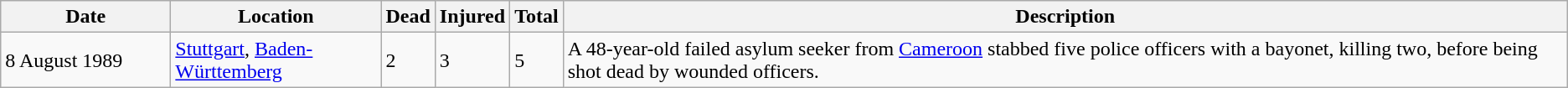<table class="wikitable sortable">
<tr>
<th scope="col" style="width: 8rem;">Date</th>
<th scope="col" style="width: 10rem;">Location</th>
<th data-sort-type=number>Dead</th>
<th data-sort-type=number>Injured</th>
<th data-sort-type=number>Total</th>
<th class=unsortable>Description</th>
</tr>
<tr>
<td>8 August 1989</td>
<td><a href='#'>Stuttgart</a>, <a href='#'>Baden-Württemberg</a></td>
<td>2</td>
<td>3</td>
<td>5</td>
<td>A 48-year-old failed asylum seeker from <a href='#'>Cameroon</a> stabbed five police officers with a bayonet, killing two, before being shot dead by wounded officers.</td>
</tr>
</table>
